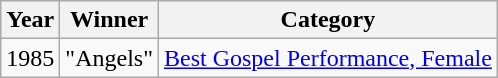<table class="wikitable">
<tr>
<th>Year</th>
<th>Winner</th>
<th>Category</th>
</tr>
<tr>
<td>1985</td>
<td>"Angels"</td>
<td><a href='#'>Best Gospel Performance, Female</a></td>
</tr>
</table>
